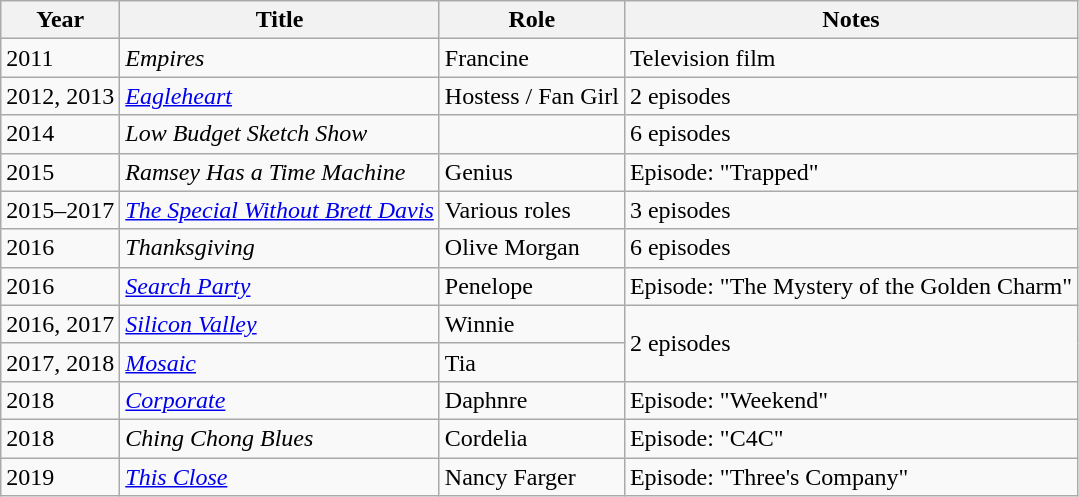<table class="wikitable sortable">
<tr>
<th>Year</th>
<th>Title</th>
<th>Role</th>
<th>Notes</th>
</tr>
<tr>
<td>2011</td>
<td><em>Empires</em></td>
<td>Francine</td>
<td>Television film</td>
</tr>
<tr>
<td>2012, 2013</td>
<td><a href='#'><em>Eagleheart</em></a></td>
<td>Hostess / Fan Girl</td>
<td>2 episodes</td>
</tr>
<tr>
<td>2014</td>
<td><em>Low Budget Sketch Show</em></td>
<td></td>
<td>6 episodes</td>
</tr>
<tr>
<td>2015</td>
<td><em>Ramsey Has a Time Machine</em></td>
<td>Genius</td>
<td>Episode: "Trapped"</td>
</tr>
<tr>
<td>2015–2017</td>
<td><em><a href='#'>The Special Without Brett Davis</a></em></td>
<td>Various roles</td>
<td>3 episodes</td>
</tr>
<tr>
<td>2016</td>
<td><em>Thanksgiving</em></td>
<td>Olive Morgan</td>
<td>6 episodes</td>
</tr>
<tr>
<td>2016</td>
<td><a href='#'><em>Search Party</em></a></td>
<td>Penelope</td>
<td>Episode: "The Mystery of the Golden Charm"</td>
</tr>
<tr>
<td>2016, 2017</td>
<td><a href='#'><em>Silicon Valley</em></a></td>
<td>Winnie</td>
<td rowspan="2">2 episodes</td>
</tr>
<tr>
<td>2017, 2018</td>
<td><a href='#'><em>Mosaic</em></a></td>
<td>Tia</td>
</tr>
<tr>
<td>2018</td>
<td><a href='#'><em>Corporate</em></a></td>
<td>Daphnre</td>
<td>Episode: "Weekend"</td>
</tr>
<tr>
<td>2018</td>
<td><em>Ching Chong Blues</em></td>
<td>Cordelia</td>
<td>Episode: "C4C"</td>
</tr>
<tr>
<td>2019</td>
<td><em><a href='#'>This Close</a></em></td>
<td>Nancy Farger</td>
<td>Episode: "Three's Company"</td>
</tr>
</table>
